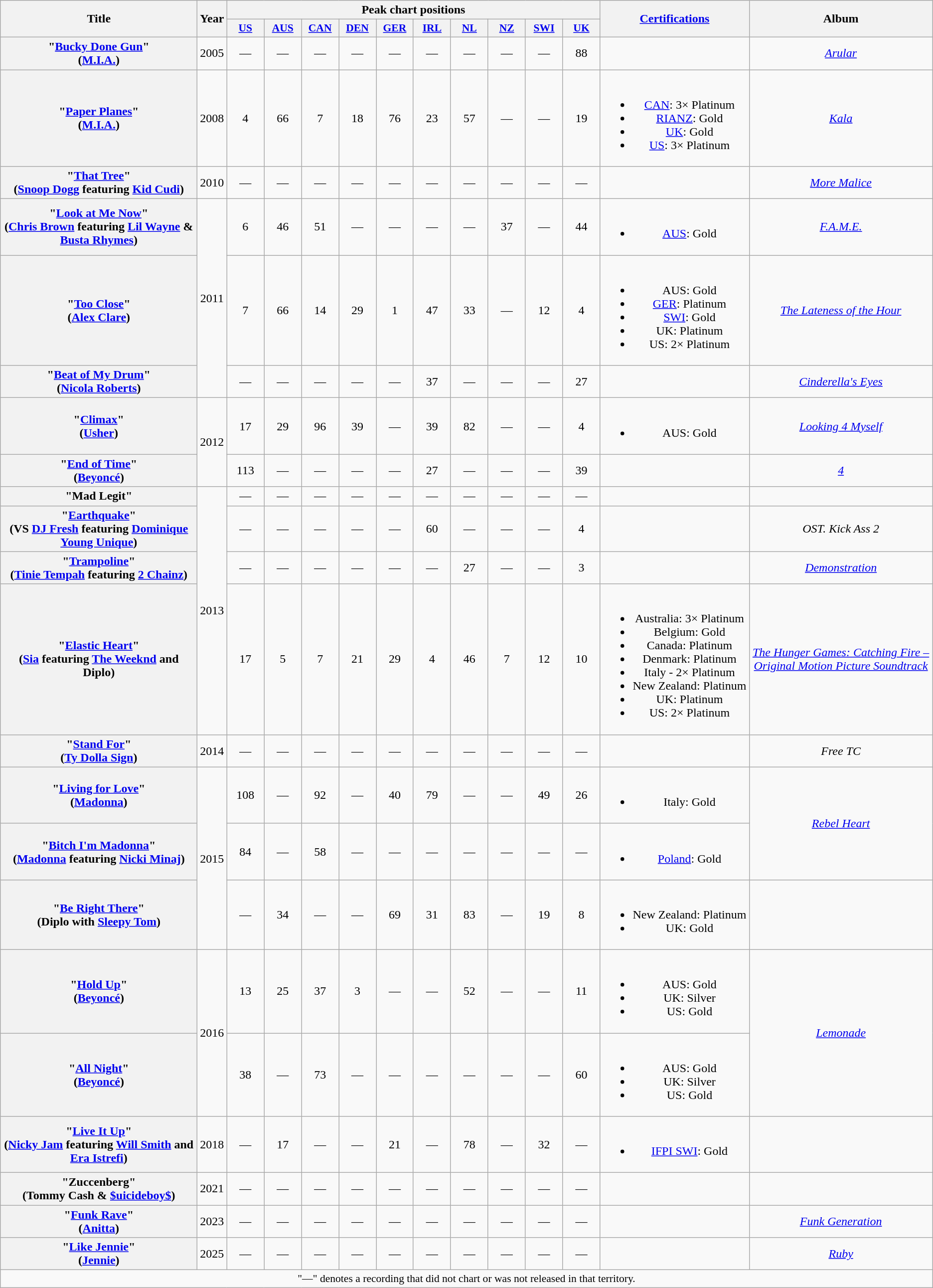<table class="wikitable plainrowheaders" style="text-align:center;">
<tr>
<th scope="col" rowspan="2" style="width:16em;">Title</th>
<th scope="col" rowspan="2">Year</th>
<th scope="col" colspan="10">Peak chart positions</th>
<th scope="col" rowspan="2" style="width:12em;"><a href='#'>Certifications</a></th>
<th scope="col" rowspan="2">Album</th>
</tr>
<tr>
<th scope="col" style="width:3em;font-size:90%;"><a href='#'>US</a></th>
<th scope="col" style="width:3em;font-size:90%;"><a href='#'>AUS</a><br></th>
<th scope="col" style="width:3em;font-size:90%;"><a href='#'>CAN</a><br></th>
<th scope="col" style="width:3em;font-size:90%;"><a href='#'>DEN</a><br></th>
<th scope="col" style="width:3em;font-size:90%;"><a href='#'>GER</a><br></th>
<th scope="col" style="width:3em;font-size:90%;"><a href='#'>IRL</a><br></th>
<th scope="col" style="width:3em;font-size:90%;"><a href='#'>NL</a><br></th>
<th scope="col" style="width:3em;font-size:90%;"><a href='#'>NZ</a><br></th>
<th scope="col" style="width:3em;font-size:90%;"><a href='#'>SWI</a><br></th>
<th scope="col" style="width:3em;font-size:90%;"><a href='#'>UK</a><br></th>
</tr>
<tr>
<th scope="row">"<a href='#'>Bucky Done Gun</a>"<br><span>(<a href='#'>M.I.A.</a>)</span></th>
<td>2005</td>
<td>—</td>
<td>—</td>
<td>—</td>
<td>—</td>
<td>—</td>
<td>—</td>
<td>—</td>
<td>—</td>
<td>—</td>
<td>88</td>
<td></td>
<td><em><a href='#'>Arular</a></em></td>
</tr>
<tr>
<th scope="row">"<a href='#'>Paper Planes</a>"<br><span>(<a href='#'>M.I.A.</a>) </span></th>
<td>2008</td>
<td>4</td>
<td>66</td>
<td>7</td>
<td>18</td>
<td>76</td>
<td>23</td>
<td>57</td>
<td>—</td>
<td>—</td>
<td>19</td>
<td><br><ul><li><a href='#'>CAN</a>: 3× Platinum</li><li><a href='#'>RIANZ</a>: Gold</li><li><a href='#'>UK</a>: Gold</li><li><a href='#'>US</a>: 3× Platinum</li></ul></td>
<td><em><a href='#'>Kala</a></em></td>
</tr>
<tr>
<th scope="row">"<a href='#'>That Tree</a>"<br><span>(<a href='#'>Snoop Dogg</a> featuring <a href='#'>Kid Cudi</a>)</span></th>
<td>2010</td>
<td>—</td>
<td>—</td>
<td>—</td>
<td>—</td>
<td>—</td>
<td>—</td>
<td>—</td>
<td>—</td>
<td>—</td>
<td>—</td>
<td></td>
<td><em><a href='#'>More Malice</a></em></td>
</tr>
<tr>
<th scope="row">"<a href='#'>Look at Me Now</a>"<br><span>(<a href='#'>Chris Brown</a> featuring <a href='#'>Lil Wayne</a> & <a href='#'>Busta Rhymes</a>)</span></th>
<td rowspan="3">2011</td>
<td>6</td>
<td>46</td>
<td>51</td>
<td>—</td>
<td>—</td>
<td>—</td>
<td>—</td>
<td>37</td>
<td>—</td>
<td>44</td>
<td><br><ul><li><a href='#'>AUS</a>: Gold</li></ul></td>
<td><em><a href='#'>F.A.M.E.</a></em></td>
</tr>
<tr>
<th scope="row">"<a href='#'>Too Close</a>"<br><span>(<a href='#'>Alex Clare</a>)</span></th>
<td>7</td>
<td>66</td>
<td>14</td>
<td>29</td>
<td>1</td>
<td>47</td>
<td>33</td>
<td>—</td>
<td>12</td>
<td>4</td>
<td><br><ul><li>AUS: Gold</li><li><a href='#'>GER</a>: Platinum</li><li><a href='#'>SWI</a>: Gold</li><li>UK: Platinum</li><li>US: 2× Platinum</li></ul></td>
<td><em><a href='#'>The Lateness of the Hour</a></em></td>
</tr>
<tr>
<th scope="row">"<a href='#'>Beat of My Drum</a>"<br><span>(<a href='#'>Nicola Roberts</a>)</span></th>
<td>—</td>
<td>—</td>
<td>—</td>
<td>—</td>
<td>—</td>
<td>37</td>
<td>—</td>
<td>—</td>
<td>—</td>
<td>27</td>
<td></td>
<td><em><a href='#'>Cinderella's Eyes</a></em></td>
</tr>
<tr>
<th scope="row">"<a href='#'>Climax</a>"<br><span>(<a href='#'>Usher</a>)</span></th>
<td rowspan="2">2012</td>
<td>17</td>
<td>29</td>
<td>96</td>
<td>39</td>
<td>—</td>
<td>39</td>
<td>82</td>
<td>—</td>
<td>—</td>
<td>4</td>
<td><br><ul><li>AUS: Gold</li></ul></td>
<td><em><a href='#'>Looking 4 Myself</a></em></td>
</tr>
<tr>
<th scope="row">"<a href='#'>End of Time</a>"<br><span>(<a href='#'>Beyoncé</a>)</span></th>
<td>113</td>
<td>—</td>
<td>—</td>
<td>—</td>
<td>—</td>
<td>27</td>
<td>—</td>
<td>—</td>
<td>—</td>
<td>39</td>
<td></td>
<td><em><a href='#'>4</a></em></td>
</tr>
<tr>
<th scope="row">"Mad Legit"</th>
<td rowspan="4">2013</td>
<td>—</td>
<td>—</td>
<td>—</td>
<td>—</td>
<td>—</td>
<td>—</td>
<td>—</td>
<td>—</td>
<td>—</td>
<td>—</td>
<td></td>
<td></td>
</tr>
<tr>
<th scope="row">"<a href='#'>Earthquake</a>"<br><span>(VS <a href='#'>DJ Fresh</a> featuring <a href='#'>Dominique Young Unique</a>)</span></th>
<td>—</td>
<td>—</td>
<td>—</td>
<td>—</td>
<td>—</td>
<td>60</td>
<td>—</td>
<td>—</td>
<td>—</td>
<td>4</td>
<td></td>
<td><em>OST. Kick Ass 2</em></td>
</tr>
<tr>
<th scope="row">"<a href='#'>Trampoline</a>"<br><span>(<a href='#'>Tinie Tempah</a> featuring <a href='#'>2 Chainz</a>)</span></th>
<td>—</td>
<td>—</td>
<td>—</td>
<td>—</td>
<td>—</td>
<td>—</td>
<td>27</td>
<td>—</td>
<td>—</td>
<td>3</td>
<td></td>
<td><em><a href='#'>Demonstration</a></em></td>
</tr>
<tr>
<th scope="row">"<a href='#'>Elastic Heart</a>"<br><span>(<a href='#'>Sia</a> featuring <a href='#'>The Weeknd</a> and Diplo)</span></th>
<td>17</td>
<td>5</td>
<td>7</td>
<td>21</td>
<td>29</td>
<td>4</td>
<td>46</td>
<td>7</td>
<td>12</td>
<td>10</td>
<td><br><ul><li>Australia: 3× Platinum</li><li>Belgium: Gold</li><li>Canada: Platinum</li><li>Denmark: Platinum</li><li>Italy - 2× Platinum</li><li>New Zealand: Platinum</li><li>UK: Platinum</li><li>US: 2× Platinum</li></ul></td>
<td><em><a href='#'>The Hunger Games: Catching Fire – Original Motion Picture Soundtrack</a></em></td>
</tr>
<tr>
<th scope="row">"<a href='#'>Stand For</a>"<br><span>(<a href='#'>Ty Dolla Sign</a>)</span></th>
<td rowspan="1">2014</td>
<td>—</td>
<td>—</td>
<td>—</td>
<td>—</td>
<td>—</td>
<td>—</td>
<td>—</td>
<td>—</td>
<td>—</td>
<td>—</td>
<td></td>
<td><em>Free TC</em></td>
</tr>
<tr>
<th scope="row">"<a href='#'>Living for Love</a>"<br><span>(<a href='#'>Madonna</a>)</span></th>
<td rowspan="3">2015</td>
<td>108</td>
<td>—</td>
<td>92</td>
<td>—</td>
<td>40</td>
<td>79</td>
<td>—</td>
<td>—</td>
<td>49</td>
<td>26</td>
<td><br><ul><li>Italy: Gold</li></ul></td>
<td rowspan="2"><em><a href='#'>Rebel Heart</a></em></td>
</tr>
<tr>
<th scope="row">"<a href='#'>Bitch I'm Madonna</a>"<br><span>(<a href='#'>Madonna</a> featuring <a href='#'>Nicki Minaj</a>)</span></th>
<td>84</td>
<td>—</td>
<td>58</td>
<td>—</td>
<td>—</td>
<td>—</td>
<td>—</td>
<td>—</td>
<td>—</td>
<td>—</td>
<td><br><ul><li><a href='#'>Poland</a>: Gold</li></ul></td>
</tr>
<tr>
<th scope="row">"<a href='#'>Be Right There</a>" <br><span>(Diplo with <a href='#'>Sleepy Tom</a>)</span></th>
<td>—</td>
<td>34</td>
<td>—</td>
<td>—</td>
<td>69</td>
<td>31</td>
<td>83</td>
<td>—</td>
<td>19</td>
<td>8</td>
<td><br><ul><li>New Zealand: Platinum</li><li>UK: Gold</li></ul></td>
<td></td>
</tr>
<tr>
<th scope="row">"<a href='#'>Hold Up</a>"<br><span>(<a href='#'>Beyoncé</a>)</span></th>
<td rowspan="2">2016</td>
<td>13</td>
<td>25</td>
<td>37</td>
<td>3</td>
<td>—</td>
<td>—</td>
<td>52</td>
<td>—</td>
<td>—</td>
<td>11</td>
<td><br><ul><li>AUS: Gold</li><li>UK: Silver</li><li>US: Gold</li></ul></td>
<td rowspan="2"><em><a href='#'>Lemonade</a></em></td>
</tr>
<tr>
<th scope="row">"<a href='#'>All Night</a>"<br><span>(<a href='#'>Beyoncé</a>)</span></th>
<td>38</td>
<td>—</td>
<td>73</td>
<td>—</td>
<td>—</td>
<td>—</td>
<td>—</td>
<td>—</td>
<td>—</td>
<td>60</td>
<td><br><ul><li>AUS: Gold</li><li>UK: Silver</li><li>US: Gold</li></ul></td>
</tr>
<tr>
<th scope="row">"<a href='#'>Live It Up</a>"<br><span>(<a href='#'>Nicky Jam</a> featuring <a href='#'>Will Smith</a> and <a href='#'>Era Istrefi</a>)</span></th>
<td>2018</td>
<td>—</td>
<td>17</td>
<td>—</td>
<td>—</td>
<td>21</td>
<td>—</td>
<td>78</td>
<td>—</td>
<td>32</td>
<td>—</td>
<td><br><ul><li><a href='#'>IFPI SWI</a>: Gold</li></ul></td>
<td></td>
</tr>
<tr>
<th scope="row">"Zuccenberg"<br><span>(Tommy Cash & <a href='#'>$uicideboy$</a>)</span></th>
<td rowspan="1">2021</td>
<td>—</td>
<td>—</td>
<td>—</td>
<td>—</td>
<td>—</td>
<td>—</td>
<td>—</td>
<td>—</td>
<td>—</td>
<td>—</td>
<td></td>
<td></td>
</tr>
<tr>
<th scope="row">"<a href='#'>Funk Rave</a>"<br><span>(<a href='#'>Anitta</a>)</span></th>
<td rowspan="1">2023</td>
<td>—</td>
<td>—</td>
<td>—</td>
<td>—</td>
<td>—</td>
<td>—</td>
<td>—</td>
<td>—</td>
<td>—</td>
<td>—</td>
<td></td>
<td><em><a href='#'>Funk Generation</a></em></td>
</tr>
<tr>
<th scope="row">"<a href='#'>Like Jennie</a>"<br><span>(<a href='#'>Jennie</a>)</span></th>
<td rowspan="1">2025</td>
<td>—</td>
<td>—</td>
<td>—</td>
<td>—</td>
<td>—</td>
<td>—</td>
<td>—</td>
<td>—</td>
<td>—</td>
<td>—</td>
<td></td>
<td><em><a href='#'>Ruby</a></em></td>
</tr>
<tr>
<td colspan="15" style="font-size:90%">"—" denotes a recording that did not chart or was not released in that territory.</td>
</tr>
</table>
